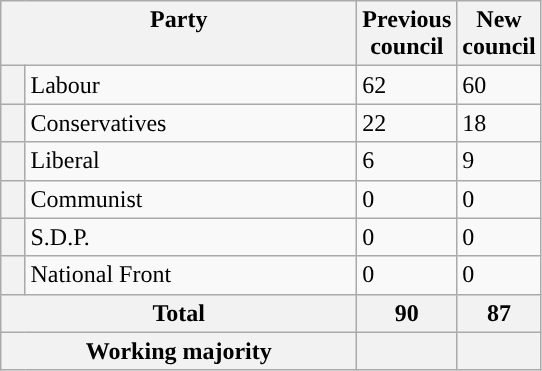<table class="wikitable">
<tr>
<th valign=top colspan="2" style="width: 230px">Party</th>
<th valign=top style="width: 30px">Previous council</th>
<th valign=top style="width: 30px">New council</th>
</tr>
<tr>
<th style="background-color: "></th>
<td>Labour</td>
<td>62</td>
<td>60</td>
</tr>
<tr>
<th style="background-color: "></th>
<td>Conservatives</td>
<td>22</td>
<td>18</td>
</tr>
<tr>
<th style="background-color: "></th>
<td>Liberal</td>
<td>6</td>
<td>9</td>
</tr>
<tr>
<th style="background-color: "></th>
<td>Communist</td>
<td>0</td>
<td>0</td>
</tr>
<tr>
<th style="background-color: "></th>
<td>S.D.P.</td>
<td>0</td>
<td>0</td>
</tr>
<tr>
<th style="background-color: "></th>
<td>National Front</td>
<td>0</td>
<td>0</td>
</tr>
<tr>
<th colspan=2>Total</th>
<th style="text-align: center">90</th>
<th colspan=3>87</th>
</tr>
<tr>
<th colspan=2>Working majority</th>
<th></th>
<th></th>
</tr>
</table>
